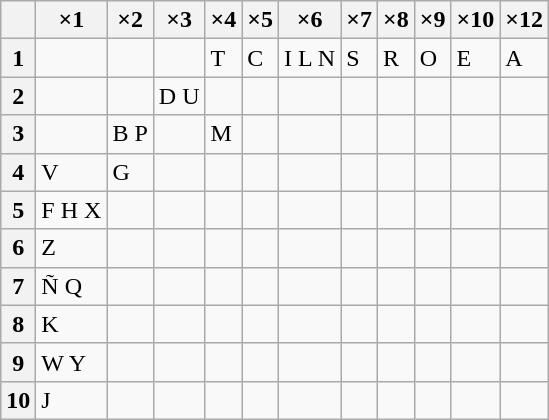<table class="wikitable floatright">
<tr>
<th></th>
<th>×1</th>
<th>×2</th>
<th>×3</th>
<th>×4</th>
<th>×5</th>
<th>×6</th>
<th>×7</th>
<th>×8</th>
<th>×9</th>
<th>×10</th>
<th>×12</th>
</tr>
<tr>
<th>1</th>
<td></td>
<td></td>
<td></td>
<td>T</td>
<td>C</td>
<td>I L N</td>
<td>S</td>
<td>R</td>
<td>O</td>
<td>E</td>
<td>A</td>
</tr>
<tr>
<th>2</th>
<td></td>
<td></td>
<td>D U</td>
<td></td>
<td></td>
<td></td>
<td></td>
<td></td>
<td></td>
<td></td>
<td></td>
</tr>
<tr>
<th>3</th>
<td></td>
<td>B P</td>
<td></td>
<td>M</td>
<td></td>
<td></td>
<td></td>
<td></td>
<td></td>
<td></td>
<td></td>
</tr>
<tr>
<th>4</th>
<td>V</td>
<td>G</td>
<td></td>
<td></td>
<td></td>
<td></td>
<td></td>
<td></td>
<td></td>
<td></td>
<td></td>
</tr>
<tr>
<th>5</th>
<td>F H X</td>
<td></td>
<td></td>
<td></td>
<td></td>
<td></td>
<td></td>
<td></td>
<td></td>
<td></td>
<td></td>
</tr>
<tr>
<th>6</th>
<td>Z</td>
<td></td>
<td></td>
<td></td>
<td></td>
<td></td>
<td></td>
<td></td>
<td></td>
<td></td>
<td></td>
</tr>
<tr>
<th>7</th>
<td>Ñ Q</td>
<td></td>
<td></td>
<td></td>
<td></td>
<td></td>
<td></td>
<td></td>
<td></td>
<td></td>
<td></td>
</tr>
<tr>
<th>8</th>
<td>K</td>
<td></td>
<td></td>
<td></td>
<td></td>
<td></td>
<td></td>
<td></td>
<td></td>
<td></td>
<td></td>
</tr>
<tr>
<th>9</th>
<td>W Y</td>
<td></td>
<td></td>
<td></td>
<td></td>
<td></td>
<td></td>
<td></td>
<td></td>
<td></td>
<td></td>
</tr>
<tr>
<th>10</th>
<td>J</td>
<td></td>
<td></td>
<td></td>
<td></td>
<td></td>
<td></td>
<td></td>
<td></td>
<td></td>
<td></td>
</tr>
</table>
